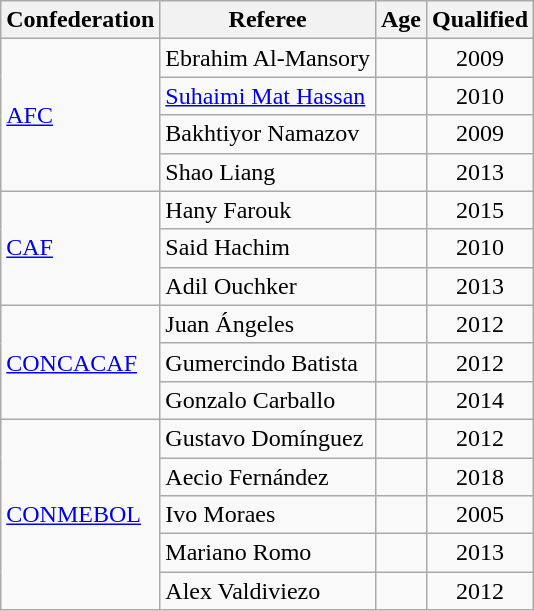<table class="wikitable">
<tr>
<th>Confederation</th>
<th>Referee</th>
<th>Age</th>
<th>Qualified</th>
</tr>
<tr>
<td rowspan="4"><a href='#'>AFC</a></td>
<td> Ebrahim Al-Mansory</td>
<td align=center></td>
<td align=center>2009</td>
</tr>
<tr>
<td> <a href='#'>Suhaimi Mat Hassan</a></td>
<td align=center></td>
<td align=center>2010</td>
</tr>
<tr>
<td> Bakhtiyor Namazov</td>
<td align=center></td>
<td align=center>2009</td>
</tr>
<tr>
<td> Shao Liang</td>
<td align=center></td>
<td align=center>2013</td>
</tr>
<tr>
<td rowspan="3"><a href='#'>CAF</a></td>
<td> Hany Farouk</td>
<td align=center></td>
<td align=center>2015</td>
</tr>
<tr>
<td> Said Hachim</td>
<td align=center></td>
<td align=center>2010</td>
</tr>
<tr>
<td> Adil Ouchker</td>
<td align=center></td>
<td align=center>2013</td>
</tr>
<tr>
<td rowspan="3"><a href='#'>CONCACAF</a></td>
<td> Juan Ángeles</td>
<td align=center></td>
<td align=center>2012</td>
</tr>
<tr>
<td> Gumercindo Batista</td>
<td align=center></td>
<td align=center>2012</td>
</tr>
<tr>
<td> Gonzalo Carballo</td>
<td align=center></td>
<td align=center>2014</td>
</tr>
<tr>
<td rowspan="5"><a href='#'>CONMEBOL</a></td>
<td> Gustavo Domínguez</td>
<td align=center></td>
<td align=center>2012</td>
</tr>
<tr>
<td> Aecio Fernández</td>
<td align=center></td>
<td align=center>2018</td>
</tr>
<tr>
<td> Ivo Moraes</td>
<td align=center></td>
<td align=center>2005</td>
</tr>
<tr>
<td> Mariano Romo</td>
<td align=center></td>
<td align=center>2013</td>
</tr>
<tr>
<td> Alex Valdiviezo</td>
<td align=center></td>
<td align=center>2012</td>
</tr>
</table>
